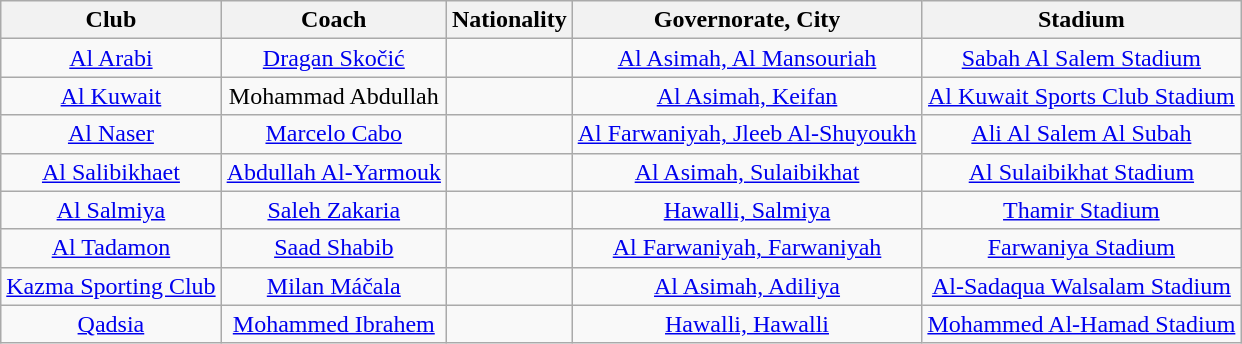<table class="wikitable" style="text-align: center;">
<tr>
<th>Club</th>
<th>Coach</th>
<th>Nationality</th>
<th>Governorate, City</th>
<th>Stadium</th>
</tr>
<tr>
<td><a href='#'>Al Arabi</a></td>
<td><a href='#'>Dragan Skočić</a></td>
<td></td>
<td><a href='#'>Al Asimah, Al Mansouriah</a></td>
<td><a href='#'>Sabah Al Salem Stadium</a></td>
</tr>
<tr>
<td><a href='#'>Al Kuwait</a></td>
<td>Mohammad Abdullah</td>
<td></td>
<td><a href='#'>Al Asimah, Keifan</a></td>
<td><a href='#'>Al Kuwait Sports Club Stadium</a></td>
</tr>
<tr>
<td><a href='#'>Al Naser</a></td>
<td><a href='#'>Marcelo Cabo</a></td>
<td></td>
<td><a href='#'>Al Farwaniyah, Jleeb Al-Shuyoukh</a></td>
<td><a href='#'>Ali Al Salem Al Subah</a></td>
</tr>
<tr>
<td><a href='#'>Al Salibikhaet</a></td>
<td><a href='#'>Abdullah Al-Yarmouk</a></td>
<td></td>
<td><a href='#'>Al Asimah, Sulaibikhat</a></td>
<td><a href='#'>Al Sulaibikhat Stadium</a></td>
</tr>
<tr>
<td><a href='#'>Al Salmiya</a></td>
<td><a href='#'>Saleh Zakaria</a></td>
<td></td>
<td><a href='#'>Hawalli, Salmiya</a></td>
<td><a href='#'>Thamir Stadium</a></td>
</tr>
<tr>
<td><a href='#'>Al Tadamon</a></td>
<td><a href='#'>Saad Shabib</a></td>
<td></td>
<td><a href='#'>Al Farwaniyah, Farwaniyah</a></td>
<td><a href='#'>Farwaniya Stadium</a></td>
</tr>
<tr>
<td><a href='#'>Kazma Sporting Club</a></td>
<td><a href='#'>Milan Máčala</a></td>
<td></td>
<td><a href='#'>Al Asimah, Adiliya</a></td>
<td><a href='#'>Al-Sadaqua Walsalam Stadium</a></td>
</tr>
<tr>
<td><a href='#'>Qadsia</a></td>
<td><a href='#'>Mohammed Ibrahem</a></td>
<td></td>
<td><a href='#'>Hawalli, Hawalli</a></td>
<td><a href='#'>Mohammed Al-Hamad Stadium</a></td>
</tr>
</table>
